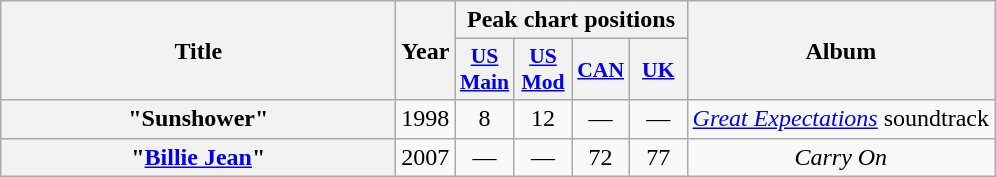<table class="wikitable plainrowheaders" style="text-align:center;" border="1">
<tr>
<th scope="col" rowspan="2" style="width:16em;">Title</th>
<th scope="col" rowspan="2">Year</th>
<th scope="col" colspan="4">Peak chart positions</th>
<th scope="col" rowspan="2">Album</th>
</tr>
<tr>
<th scope="col" style="width:2.2em;font-size:90%;"><a href='#'>US Main</a><br></th>
<th scope="col" style="width:2.2em;font-size:90%;"><a href='#'>US Mod</a><br></th>
<th scope="col" style="width:2.2em;font-size:90%;"><a href='#'>CAN</a><br></th>
<th scope="col" style="width:2.2em;font-size:90%;"><a href='#'>UK</a><br></th>
</tr>
<tr>
<th scope="row">"Sunshower"</th>
<td>1998</td>
<td>8</td>
<td>12</td>
<td>—</td>
<td>—</td>
<td><em><a href='#'>Great Expectations</a></em> soundtrack</td>
</tr>
<tr>
<th scope="row">"<a href='#'>Billie Jean</a>"</th>
<td>2007</td>
<td>—</td>
<td>—</td>
<td>72</td>
<td>77</td>
<td><em>Carry On</em></td>
</tr>
</table>
